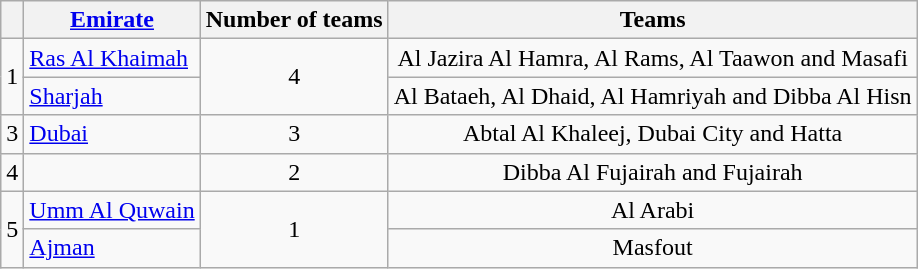<table class="wikitable">
<tr>
<th></th>
<th><a href='#'>Emirate</a></th>
<th>Number of teams</th>
<th>Teams</th>
</tr>
<tr>
<td rowspan="2">1</td>
<td> <a href='#'>Ras Al Khaimah</a></td>
<td rowspan="2" align=center>4</td>
<td align=center>Al Jazira Al Hamra, Al Rams, Al Taawon and Masafi</td>
</tr>
<tr>
<td> <a href='#'>Sharjah</a></td>
<td align=center>Al Bataeh, Al Dhaid, Al Hamriyah and Dibba Al Hisn</td>
</tr>
<tr>
<td>3</td>
<td> <a href='#'>Dubai</a></td>
<td align=center>3</td>
<td align=center>Abtal Al Khaleej, Dubai City and Hatta</td>
</tr>
<tr>
<td>4</td>
<td></td>
<td align=center>2</td>
<td align=center>Dibba Al Fujairah and Fujairah</td>
</tr>
<tr>
<td rowspan="2">5</td>
<td> <a href='#'>Umm Al Quwain</a></td>
<td rowspan="2" align=center>1</td>
<td align=center>Al Arabi</td>
</tr>
<tr>
<td> <a href='#'>Ajman</a></td>
<td align=center>Masfout</td>
</tr>
</table>
